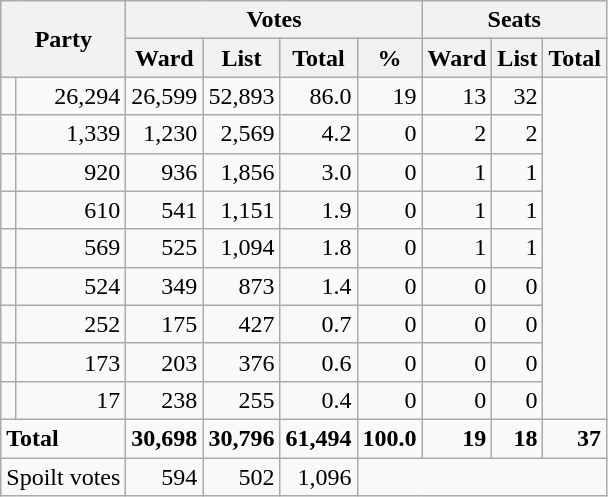<table class=wikitable style="text-align:right">
<tr>
<th rowspan="2" colspan="2">Party</th>
<th colspan="4" align="center">Votes</th>
<th colspan="3" align="center">Seats</th>
</tr>
<tr>
<th>Ward</th>
<th>List</th>
<th>Total</th>
<th>%</th>
<th>Ward</th>
<th>List</th>
<th>Total</th>
</tr>
<tr>
<td></td>
<td>26,294</td>
<td>26,599</td>
<td>52,893</td>
<td>86.0</td>
<td>19</td>
<td>13</td>
<td>32</td>
</tr>
<tr>
<td></td>
<td>1,339</td>
<td>1,230</td>
<td>2,569</td>
<td>4.2</td>
<td>0</td>
<td>2</td>
<td>2</td>
</tr>
<tr>
<td></td>
<td>920</td>
<td>936</td>
<td>1,856</td>
<td>3.0</td>
<td>0</td>
<td>1</td>
<td>1</td>
</tr>
<tr>
<td></td>
<td>610</td>
<td>541</td>
<td>1,151</td>
<td>1.9</td>
<td>0</td>
<td>1</td>
<td>1</td>
</tr>
<tr>
<td></td>
<td>569</td>
<td>525</td>
<td>1,094</td>
<td>1.8</td>
<td>0</td>
<td>1</td>
<td>1</td>
</tr>
<tr>
<td></td>
<td>524</td>
<td>349</td>
<td>873</td>
<td>1.4</td>
<td>0</td>
<td>0</td>
<td>0</td>
</tr>
<tr>
<td></td>
<td>252</td>
<td>175</td>
<td>427</td>
<td>0.7</td>
<td>0</td>
<td>0</td>
<td>0</td>
</tr>
<tr>
<td></td>
<td>173</td>
<td>203</td>
<td>376</td>
<td>0.6</td>
<td>0</td>
<td>0</td>
<td>0</td>
</tr>
<tr>
<td></td>
<td>17</td>
<td>238</td>
<td>255</td>
<td>0.4</td>
<td>0</td>
<td>0</td>
<td>0</td>
</tr>
<tr>
<td colspan="2" style="text-align:left"><strong>Total</strong></td>
<td><strong>30,698</strong></td>
<td><strong>30,796</strong></td>
<td><strong>61,494</strong></td>
<td><strong>100.0</strong></td>
<td><strong>19</strong></td>
<td><strong>18</strong></td>
<td><strong>37</strong></td>
</tr>
<tr>
<td colspan="2" style="text-align:left">Spoilt votes</td>
<td>594</td>
<td>502</td>
<td>1,096</td>
</tr>
</table>
